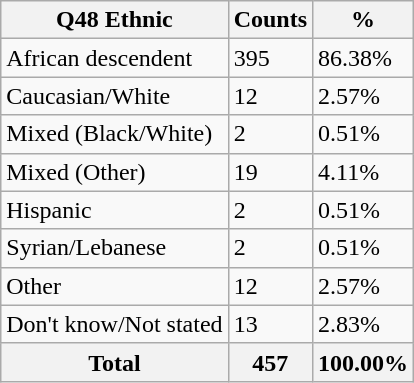<table class="wikitable sortable">
<tr>
<th>Q48 Ethnic</th>
<th>Counts</th>
<th>%</th>
</tr>
<tr>
<td>African descendent</td>
<td>395</td>
<td>86.38%</td>
</tr>
<tr>
<td>Caucasian/White</td>
<td>12</td>
<td>2.57%</td>
</tr>
<tr>
<td>Mixed (Black/White)</td>
<td>2</td>
<td>0.51%</td>
</tr>
<tr>
<td>Mixed (Other)</td>
<td>19</td>
<td>4.11%</td>
</tr>
<tr>
<td>Hispanic</td>
<td>2</td>
<td>0.51%</td>
</tr>
<tr>
<td>Syrian/Lebanese</td>
<td>2</td>
<td>0.51%</td>
</tr>
<tr>
<td>Other</td>
<td>12</td>
<td>2.57%</td>
</tr>
<tr>
<td>Don't know/Not stated</td>
<td>13</td>
<td>2.83%</td>
</tr>
<tr>
<th>Total</th>
<th>457</th>
<th>100.00%</th>
</tr>
</table>
